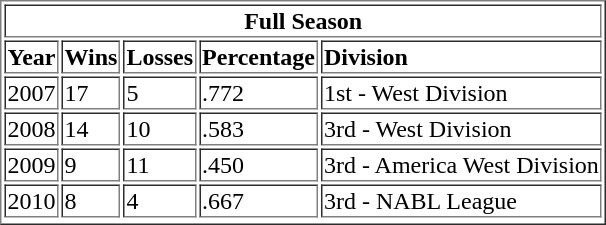<table border="1" cellpadding="1">
<tr>
<td colspan="8" align="center"><strong>Full Season</strong></td>
</tr>
<tr>
<td><strong>Year</strong></td>
<td><strong>Wins</strong></td>
<td><strong>Losses</strong></td>
<td><strong>Percentage</strong></td>
<td><strong>Division</strong></td>
</tr>
<tr>
<td>2007</td>
<td>17</td>
<td>5</td>
<td>.772</td>
<td>1st - West Division</td>
</tr>
<tr>
<td>2008</td>
<td>14</td>
<td>10</td>
<td>.583</td>
<td>3rd - West Division</td>
</tr>
<tr>
<td>2009</td>
<td>9</td>
<td>11</td>
<td>.450</td>
<td>3rd - America West Division</td>
</tr>
<tr>
<td>2010</td>
<td>8</td>
<td>4</td>
<td>.667</td>
<td>3rd - NABL League</td>
</tr>
<tr>
</tr>
</table>
